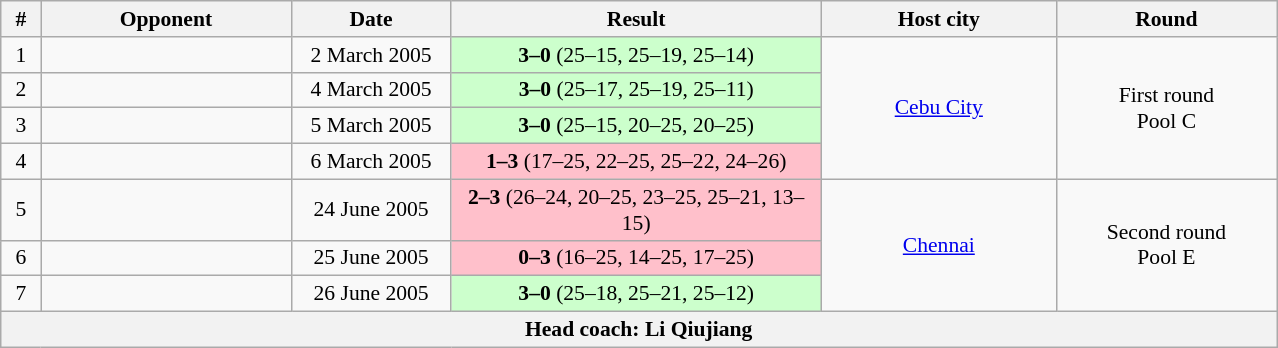<table class="wikitable" style="text-align: center;font-size:90%;">
<tr>
<th width=20>#</th>
<th width=160>Opponent</th>
<th width=100>Date</th>
<th width=240>Result</th>
<th width=150>Host city</th>
<th width=140>Round</th>
</tr>
<tr>
<td>1</td>
<td align=left></td>
<td>2 March 2005</td>
<td bgcolor=ccffcc><strong>3–0</strong> (25–15, 25–19, 25–14)</td>
<td rowspan=4> <a href='#'>Cebu City</a></td>
<td rowspan=4>First round<br>Pool C</td>
</tr>
<tr>
<td>2</td>
<td align=left></td>
<td>4 March 2005</td>
<td bgcolor=ccffcc><strong>3–0</strong> (25–17, 25–19, 25–11)</td>
</tr>
<tr>
<td>3</td>
<td align=left></td>
<td>5 March 2005</td>
<td bgcolor=ccffcc><strong>3–0</strong> (25–15, 20–25, 20–25)</td>
</tr>
<tr>
<td>4</td>
<td align=left></td>
<td>6 March 2005</td>
<td bgcolor=pink><strong>1–3</strong> (17–25, 22–25, 25–22, 24–26)</td>
</tr>
<tr>
<td>5</td>
<td align=left></td>
<td>24 June 2005</td>
<td bgcolor=pink><strong>2–3</strong> (26–24, 20–25, 23–25, 25–21, 13–15)</td>
<td rowspan=3> <a href='#'>Chennai</a></td>
<td rowspan=3>Second round<br>Pool E</td>
</tr>
<tr>
<td>6</td>
<td align=left></td>
<td>25 June 2005</td>
<td bgcolor=pink><strong>0–3</strong> (16–25, 14–25, 17–25)</td>
</tr>
<tr>
<td>7</td>
<td align=left></td>
<td>26 June 2005</td>
<td bgcolor=ccffcc><strong>3–0</strong> (25–18, 25–21, 25–12)</td>
</tr>
<tr>
<th colspan=6>Head coach:  Li Qiujiang</th>
</tr>
</table>
